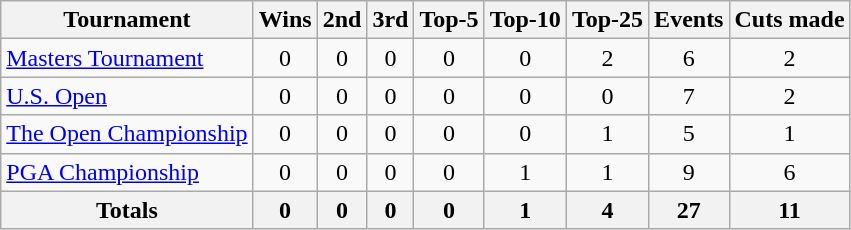<table class=wikitable style=text-align:center>
<tr>
<th>Tournament</th>
<th>Wins</th>
<th>2nd</th>
<th>3rd</th>
<th>Top-5</th>
<th>Top-10</th>
<th>Top-25</th>
<th>Events</th>
<th>Cuts made</th>
</tr>
<tr>
<td align=left><a href='#'>Masters Tournament</a></td>
<td>0</td>
<td>0</td>
<td>0</td>
<td>0</td>
<td>0</td>
<td>2</td>
<td>6</td>
<td>2</td>
</tr>
<tr>
<td align=left><a href='#'>U.S. Open</a></td>
<td>0</td>
<td>0</td>
<td>0</td>
<td>0</td>
<td>0</td>
<td>0</td>
<td>7</td>
<td>2</td>
</tr>
<tr>
<td align=left><a href='#'>The Open Championship</a></td>
<td>0</td>
<td>0</td>
<td>0</td>
<td>0</td>
<td>0</td>
<td>1</td>
<td>5</td>
<td>1</td>
</tr>
<tr>
<td align=left><a href='#'>PGA Championship</a></td>
<td>0</td>
<td>0</td>
<td>0</td>
<td>0</td>
<td>1</td>
<td>1</td>
<td>9</td>
<td>6</td>
</tr>
<tr>
<th>Totals</th>
<th>0</th>
<th>0</th>
<th>0</th>
<th>0</th>
<th>1</th>
<th>4</th>
<th>27</th>
<th>11</th>
</tr>
</table>
